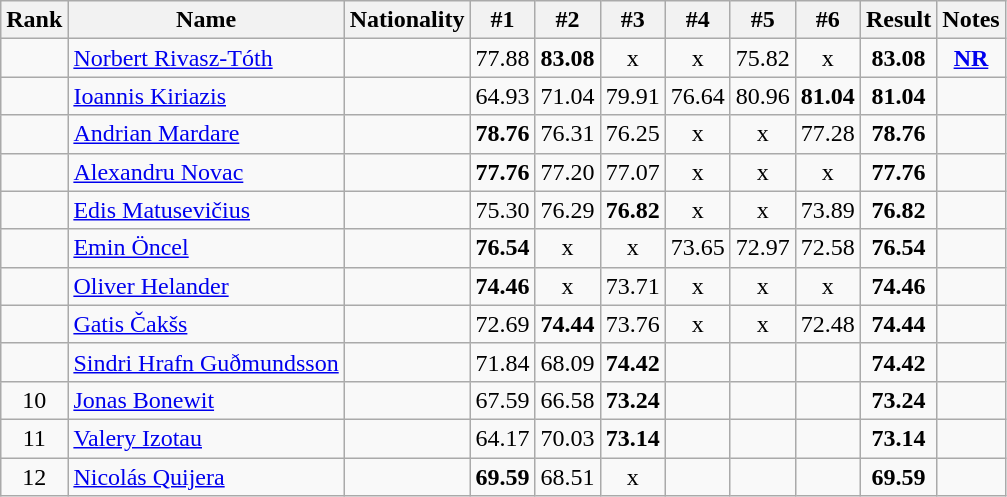<table class="wikitable sortable" style="text-align:center">
<tr>
<th>Rank</th>
<th>Name</th>
<th>Nationality</th>
<th>#1</th>
<th>#2</th>
<th>#3</th>
<th>#4</th>
<th>#5</th>
<th>#6</th>
<th>Result</th>
<th>Notes</th>
</tr>
<tr>
<td></td>
<td align=left><a href='#'>Norbert Rivasz-Tóth</a></td>
<td align=left></td>
<td>77.88</td>
<td><strong>83.08</strong></td>
<td>x</td>
<td>x</td>
<td>75.82</td>
<td>x</td>
<td><strong>83.08</strong></td>
<td><strong><a href='#'>NR</a></strong></td>
</tr>
<tr>
<td></td>
<td align=left><a href='#'>Ioannis Kiriazis</a></td>
<td align=left></td>
<td>64.93</td>
<td>71.04</td>
<td>79.91</td>
<td>76.64</td>
<td>80.96</td>
<td><strong>81.04</strong></td>
<td><strong>81.04</strong></td>
<td></td>
</tr>
<tr>
<td></td>
<td align=left><a href='#'>Andrian Mardare</a></td>
<td align=left></td>
<td><strong>78.76</strong></td>
<td>76.31</td>
<td>76.25</td>
<td>x</td>
<td>x</td>
<td>77.28</td>
<td><strong>78.76</strong></td>
<td></td>
</tr>
<tr>
<td></td>
<td align=left><a href='#'>Alexandru Novac</a></td>
<td align=left></td>
<td><strong>77.76</strong></td>
<td>77.20</td>
<td>77.07</td>
<td>x</td>
<td>x</td>
<td>x</td>
<td><strong>77.76</strong></td>
<td></td>
</tr>
<tr>
<td></td>
<td align=left><a href='#'>Edis Matusevičius</a></td>
<td align=left></td>
<td>75.30</td>
<td>76.29</td>
<td><strong>76.82</strong></td>
<td>x</td>
<td>x</td>
<td>73.89</td>
<td><strong>76.82</strong></td>
<td></td>
</tr>
<tr>
<td></td>
<td align=left><a href='#'>Emin Öncel</a></td>
<td align=left></td>
<td><strong>76.54</strong></td>
<td>x</td>
<td>x</td>
<td>73.65</td>
<td>72.97</td>
<td>72.58</td>
<td><strong>76.54</strong></td>
<td></td>
</tr>
<tr>
<td></td>
<td align=left><a href='#'>Oliver Helander</a></td>
<td align=left></td>
<td><strong>74.46</strong></td>
<td>x</td>
<td>73.71</td>
<td>x</td>
<td>x</td>
<td>x</td>
<td><strong>74.46</strong></td>
<td></td>
</tr>
<tr>
<td></td>
<td align=left><a href='#'>Gatis Čakšs</a></td>
<td align=left></td>
<td>72.69</td>
<td><strong>74.44</strong></td>
<td>73.76</td>
<td>x</td>
<td>x</td>
<td>72.48</td>
<td><strong>74.44</strong></td>
<td></td>
</tr>
<tr>
<td></td>
<td align=left><a href='#'>Sindri Hrafn Guðmundsson</a></td>
<td align=left></td>
<td>71.84</td>
<td>68.09</td>
<td><strong>74.42</strong></td>
<td></td>
<td></td>
<td></td>
<td><strong>74.42</strong></td>
<td></td>
</tr>
<tr>
<td>10</td>
<td align=left><a href='#'>Jonas Bonewit</a></td>
<td align=left></td>
<td>67.59</td>
<td>66.58</td>
<td><strong>73.24</strong></td>
<td></td>
<td></td>
<td></td>
<td><strong>73.24</strong></td>
<td></td>
</tr>
<tr>
<td>11</td>
<td align=left><a href='#'>Valery Izotau</a></td>
<td align=left></td>
<td>64.17</td>
<td>70.03</td>
<td><strong>73.14</strong></td>
<td></td>
<td></td>
<td></td>
<td><strong>73.14</strong></td>
<td></td>
</tr>
<tr>
<td>12</td>
<td align=left><a href='#'>Nicolás Quijera</a></td>
<td align=left></td>
<td><strong>69.59</strong></td>
<td>68.51</td>
<td>x</td>
<td></td>
<td></td>
<td></td>
<td><strong>69.59</strong></td>
<td></td>
</tr>
</table>
